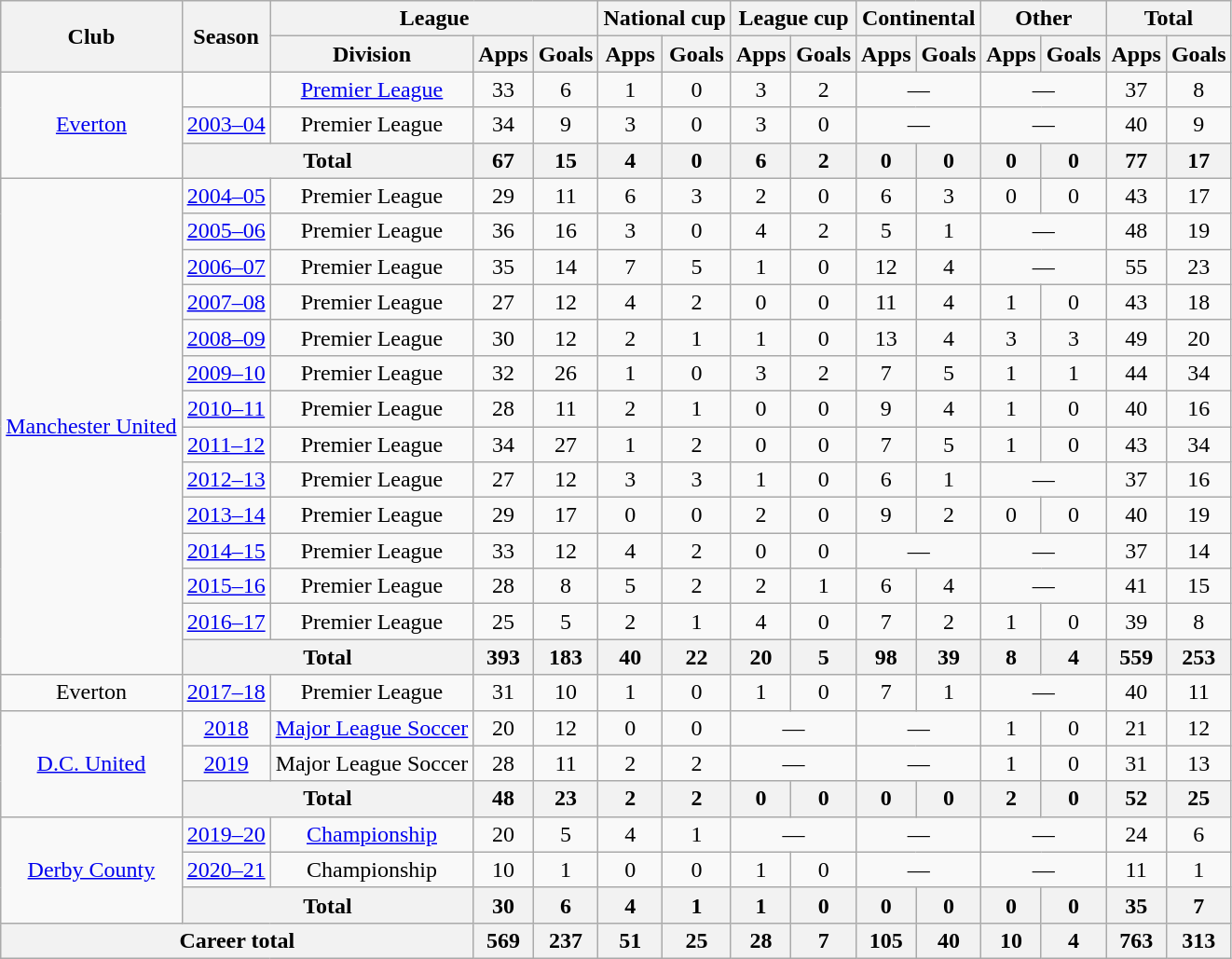<table class="wikitable" style="text-align:center;">
<tr>
<th rowspan="2">Club</th>
<th rowspan="2">Season</th>
<th colspan="3">League</th>
<th colspan="2">National cup</th>
<th colspan="2">League cup</th>
<th colspan="2">Continental</th>
<th colspan="2">Other</th>
<th colspan="2">Total</th>
</tr>
<tr>
<th>Division</th>
<th>Apps</th>
<th>Goals</th>
<th>Apps</th>
<th>Goals</th>
<th>Apps</th>
<th>Goals</th>
<th>Apps</th>
<th>Goals</th>
<th>Apps</th>
<th>Goals</th>
<th>Apps</th>
<th>Goals</th>
</tr>
<tr>
<td rowspan="3"><a href='#'>Everton</a></td>
<td></td>
<td><a href='#'>Premier League</a></td>
<td>33</td>
<td>6</td>
<td>1</td>
<td>0</td>
<td>3</td>
<td>2</td>
<td colspan="2">—</td>
<td colspan="2">—</td>
<td>37</td>
<td>8</td>
</tr>
<tr>
<td><a href='#'>2003–04</a></td>
<td>Premier League</td>
<td>34</td>
<td>9</td>
<td>3</td>
<td>0</td>
<td>3</td>
<td>0</td>
<td colspan="2">—</td>
<td colspan="2">—</td>
<td>40</td>
<td>9</td>
</tr>
<tr>
<th colspan="2">Total</th>
<th>67</th>
<th>15</th>
<th>4</th>
<th>0</th>
<th>6</th>
<th>2</th>
<th>0</th>
<th>0</th>
<th>0</th>
<th>0</th>
<th>77</th>
<th>17</th>
</tr>
<tr>
<td rowspan="14"><a href='#'>Manchester United</a></td>
<td><a href='#'>2004–05</a></td>
<td>Premier League</td>
<td>29</td>
<td>11</td>
<td>6</td>
<td>3</td>
<td>2</td>
<td>0</td>
<td>6</td>
<td>3</td>
<td>0</td>
<td>0</td>
<td>43</td>
<td>17</td>
</tr>
<tr>
<td><a href='#'>2005–06</a></td>
<td>Premier League</td>
<td>36</td>
<td>16</td>
<td>3</td>
<td>0</td>
<td>4</td>
<td>2</td>
<td>5</td>
<td>1</td>
<td colspan="2">—</td>
<td>48</td>
<td>19</td>
</tr>
<tr>
<td><a href='#'>2006–07</a></td>
<td>Premier League</td>
<td>35</td>
<td>14</td>
<td>7</td>
<td>5</td>
<td>1</td>
<td>0</td>
<td>12</td>
<td>4</td>
<td colspan="2">—</td>
<td>55</td>
<td>23</td>
</tr>
<tr>
<td><a href='#'>2007–08</a></td>
<td>Premier League</td>
<td>27</td>
<td>12</td>
<td>4</td>
<td>2</td>
<td>0</td>
<td>0</td>
<td>11</td>
<td>4</td>
<td>1</td>
<td>0</td>
<td>43</td>
<td>18</td>
</tr>
<tr>
<td><a href='#'>2008–09</a></td>
<td>Premier League</td>
<td>30</td>
<td>12</td>
<td>2</td>
<td>1</td>
<td>1</td>
<td>0</td>
<td>13</td>
<td>4</td>
<td>3</td>
<td>3</td>
<td>49</td>
<td>20</td>
</tr>
<tr>
<td><a href='#'>2009–10</a></td>
<td>Premier League</td>
<td>32</td>
<td>26</td>
<td>1</td>
<td>0</td>
<td>3</td>
<td>2</td>
<td>7</td>
<td>5</td>
<td>1</td>
<td>1</td>
<td>44</td>
<td>34</td>
</tr>
<tr>
<td><a href='#'>2010–11</a></td>
<td>Premier League</td>
<td>28</td>
<td>11</td>
<td>2</td>
<td>1</td>
<td>0</td>
<td>0</td>
<td>9</td>
<td>4</td>
<td>1</td>
<td>0</td>
<td>40</td>
<td>16</td>
</tr>
<tr>
<td><a href='#'>2011–12</a></td>
<td>Premier League</td>
<td>34</td>
<td>27</td>
<td>1</td>
<td>2</td>
<td>0</td>
<td>0</td>
<td>7</td>
<td>5</td>
<td>1</td>
<td>0</td>
<td>43</td>
<td>34</td>
</tr>
<tr>
<td><a href='#'>2012–13</a></td>
<td>Premier League</td>
<td>27</td>
<td>12</td>
<td>3</td>
<td>3</td>
<td>1</td>
<td>0</td>
<td>6</td>
<td>1</td>
<td colspan="2">—</td>
<td>37</td>
<td>16</td>
</tr>
<tr>
<td><a href='#'>2013–14</a></td>
<td>Premier League</td>
<td>29</td>
<td>17</td>
<td>0</td>
<td>0</td>
<td>2</td>
<td>0</td>
<td>9</td>
<td>2</td>
<td>0</td>
<td>0</td>
<td>40</td>
<td>19</td>
</tr>
<tr>
<td><a href='#'>2014–15</a></td>
<td>Premier League</td>
<td>33</td>
<td>12</td>
<td>4</td>
<td>2</td>
<td>0</td>
<td>0</td>
<td colspan="2">—</td>
<td colspan="2">—</td>
<td>37</td>
<td>14</td>
</tr>
<tr>
<td><a href='#'>2015–16</a></td>
<td>Premier League</td>
<td>28</td>
<td>8</td>
<td>5</td>
<td>2</td>
<td>2</td>
<td>1</td>
<td>6</td>
<td>4</td>
<td colspan="2">—</td>
<td>41</td>
<td>15</td>
</tr>
<tr>
<td><a href='#'>2016–17</a></td>
<td>Premier League</td>
<td>25</td>
<td>5</td>
<td>2</td>
<td>1</td>
<td>4</td>
<td>0</td>
<td>7</td>
<td>2</td>
<td>1</td>
<td>0</td>
<td>39</td>
<td>8</td>
</tr>
<tr>
<th colspan="2">Total</th>
<th>393</th>
<th>183</th>
<th>40</th>
<th>22</th>
<th>20</th>
<th>5</th>
<th>98</th>
<th>39</th>
<th>8</th>
<th>4</th>
<th>559</th>
<th>253</th>
</tr>
<tr>
<td>Everton</td>
<td><a href='#'>2017–18</a></td>
<td>Premier League</td>
<td>31</td>
<td>10</td>
<td>1</td>
<td>0</td>
<td>1</td>
<td>0</td>
<td>7</td>
<td>1</td>
<td colspan="2">—</td>
<td>40</td>
<td>11</td>
</tr>
<tr>
<td rowspan="3"><a href='#'>D.C. United</a></td>
<td><a href='#'>2018</a></td>
<td><a href='#'>Major League Soccer</a></td>
<td>20</td>
<td>12</td>
<td>0</td>
<td>0</td>
<td colspan="2">—</td>
<td colspan="2">—</td>
<td>1</td>
<td>0</td>
<td>21</td>
<td>12</td>
</tr>
<tr>
<td><a href='#'>2019</a></td>
<td>Major League Soccer</td>
<td>28</td>
<td>11</td>
<td>2</td>
<td>2</td>
<td colspan=2">—</td>
<td colspan="2">—</td>
<td>1</td>
<td>0</td>
<td>31</td>
<td>13</td>
</tr>
<tr>
<th colspan="2">Total</th>
<th>48</th>
<th>23</th>
<th>2</th>
<th>2</th>
<th>0</th>
<th>0</th>
<th>0</th>
<th>0</th>
<th>2</th>
<th>0</th>
<th>52</th>
<th>25</th>
</tr>
<tr>
<td rowspan="3"><a href='#'>Derby County</a></td>
<td><a href='#'>2019–20</a></td>
<td><a href='#'>Championship</a></td>
<td>20</td>
<td>5</td>
<td>4</td>
<td>1</td>
<td colspan="2">—</td>
<td colspan=2">—</td>
<td colspan="2">—</td>
<td>24</td>
<td>6</td>
</tr>
<tr>
<td><a href='#'>2020–21</a></td>
<td>Championship</td>
<td>10</td>
<td>1</td>
<td>0</td>
<td>0</td>
<td>1</td>
<td>0</td>
<td colspan=2">—</td>
<td colspan="2">—</td>
<td>11</td>
<td>1</td>
</tr>
<tr>
<th colspan="2">Total</th>
<th>30</th>
<th>6</th>
<th>4</th>
<th>1</th>
<th>1</th>
<th>0</th>
<th>0</th>
<th>0</th>
<th>0</th>
<th>0</th>
<th>35</th>
<th>7</th>
</tr>
<tr>
<th colspan=3>Career total</th>
<th>569</th>
<th>237</th>
<th>51</th>
<th>25</th>
<th>28</th>
<th>7</th>
<th>105</th>
<th>40</th>
<th>10</th>
<th>4</th>
<th>763</th>
<th>313</th>
</tr>
</table>
